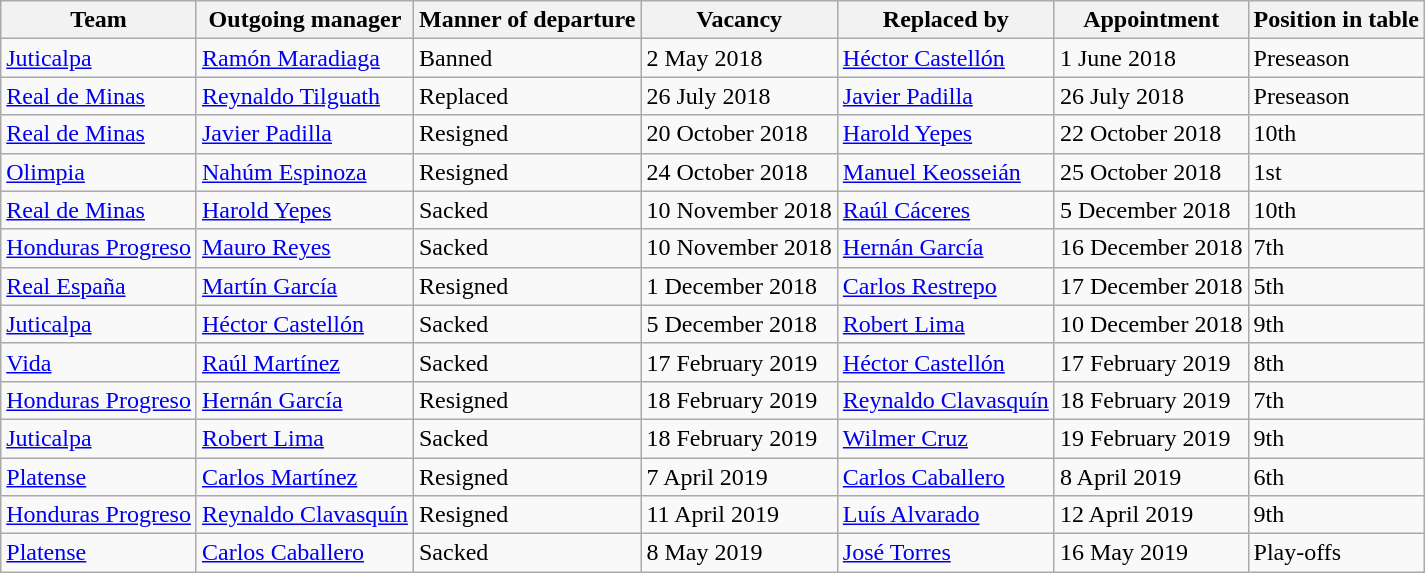<table class="wikitable">
<tr>
<th>Team</th>
<th>Outgoing manager</th>
<th>Manner of departure</th>
<th>Vacancy</th>
<th>Replaced by</th>
<th>Appointment</th>
<th>Position in table</th>
</tr>
<tr>
<td><a href='#'>Juticalpa</a></td>
<td> <a href='#'>Ramón Maradiaga</a></td>
<td>Banned</td>
<td>2 May 2018</td>
<td> <a href='#'>Héctor Castellón</a></td>
<td>1 June 2018</td>
<td>Preseason</td>
</tr>
<tr>
<td><a href='#'>Real de Minas</a></td>
<td> <a href='#'>Reynaldo Tilguath</a></td>
<td>Replaced</td>
<td>26 July 2018</td>
<td> <a href='#'>Javier Padilla</a></td>
<td>26 July 2018</td>
<td>Preseason</td>
</tr>
<tr>
<td><a href='#'>Real de Minas</a></td>
<td> <a href='#'>Javier Padilla</a></td>
<td>Resigned</td>
<td>20 October 2018</td>
<td> <a href='#'>Harold Yepes</a></td>
<td>22 October 2018</td>
<td>10th</td>
</tr>
<tr>
<td><a href='#'>Olimpia</a></td>
<td> <a href='#'>Nahúm Espinoza</a></td>
<td>Resigned</td>
<td>24 October 2018</td>
<td> <a href='#'>Manuel Keosseián</a></td>
<td>25 October 2018</td>
<td>1st</td>
</tr>
<tr>
<td><a href='#'>Real de Minas</a></td>
<td> <a href='#'>Harold Yepes</a></td>
<td>Sacked</td>
<td>10 November 2018</td>
<td> <a href='#'>Raúl Cáceres</a></td>
<td>5 December 2018</td>
<td>10th</td>
</tr>
<tr>
<td><a href='#'>Honduras Progreso</a></td>
<td> <a href='#'>Mauro Reyes</a></td>
<td>Sacked</td>
<td>10 November 2018</td>
<td> <a href='#'>Hernán García</a></td>
<td>16 December 2018</td>
<td>7th</td>
</tr>
<tr>
<td><a href='#'>Real España</a></td>
<td> <a href='#'>Martín García</a></td>
<td>Resigned</td>
<td>1 December 2018</td>
<td> <a href='#'>Carlos Restrepo</a></td>
<td>17 December 2018</td>
<td>5th</td>
</tr>
<tr>
<td><a href='#'>Juticalpa</a></td>
<td> <a href='#'>Héctor Castellón</a></td>
<td>Sacked</td>
<td>5 December 2018</td>
<td> <a href='#'>Robert Lima</a></td>
<td>10 December 2018</td>
<td>9th</td>
</tr>
<tr>
<td><a href='#'>Vida</a></td>
<td> <a href='#'>Raúl Martínez</a></td>
<td>Sacked</td>
<td>17 February 2019</td>
<td> <a href='#'>Héctor Castellón</a></td>
<td>17 February 2019</td>
<td>8th</td>
</tr>
<tr>
<td><a href='#'>Honduras Progreso</a></td>
<td> <a href='#'>Hernán García</a></td>
<td>Resigned</td>
<td>18 February 2019</td>
<td> <a href='#'>Reynaldo Clavasquín</a></td>
<td>18 February 2019</td>
<td>7th</td>
</tr>
<tr>
<td><a href='#'>Juticalpa</a></td>
<td> <a href='#'>Robert Lima</a></td>
<td>Sacked</td>
<td>18 February 2019</td>
<td> <a href='#'>Wilmer Cruz</a></td>
<td>19 February 2019</td>
<td>9th</td>
</tr>
<tr>
<td><a href='#'>Platense</a></td>
<td> <a href='#'>Carlos Martínez</a></td>
<td>Resigned</td>
<td>7 April 2019</td>
<td> <a href='#'>Carlos Caballero</a></td>
<td>8 April 2019</td>
<td>6th</td>
</tr>
<tr>
<td><a href='#'>Honduras Progreso</a></td>
<td> <a href='#'>Reynaldo Clavasquín</a></td>
<td>Resigned</td>
<td>11 April 2019</td>
<td> <a href='#'>Luís Alvarado</a></td>
<td>12 April 2019</td>
<td>9th</td>
</tr>
<tr>
<td><a href='#'>Platense</a></td>
<td> <a href='#'>Carlos Caballero</a></td>
<td>Sacked</td>
<td>8 May 2019</td>
<td> <a href='#'>José Torres</a></td>
<td>16 May 2019</td>
<td>Play-offs</td>
</tr>
</table>
